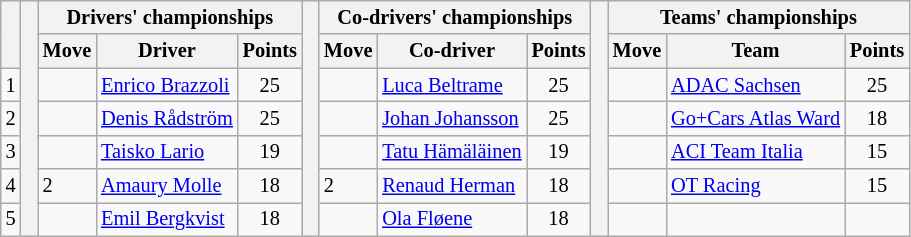<table class="wikitable" style="font-size:85%;">
<tr>
<th rowspan="2"></th>
<th rowspan="7" style="width:5px;"></th>
<th colspan="3">Drivers' championships</th>
<th rowspan="7" style="width:5px;"></th>
<th colspan="3" nowrap>Co-drivers' championships</th>
<th rowspan="7" style="width:5px;"></th>
<th colspan="3" nowrap>Teams' championships</th>
</tr>
<tr>
<th>Move</th>
<th>Driver</th>
<th>Points</th>
<th>Move</th>
<th>Co-driver</th>
<th>Points</th>
<th>Move</th>
<th>Team</th>
<th>Points</th>
</tr>
<tr>
<td align="center">1</td>
<td></td>
<td><a href='#'>Enrico Brazzoli</a></td>
<td align="center">25</td>
<td></td>
<td><a href='#'>Luca Beltrame</a></td>
<td align="center">25</td>
<td></td>
<td><a href='#'>ADAC Sachsen</a></td>
<td align="center">25</td>
</tr>
<tr>
<td align="center">2</td>
<td></td>
<td nowrap><a href='#'>Denis Rådström</a></td>
<td align="center">25</td>
<td></td>
<td nowrap><a href='#'>Johan Johansson</a></td>
<td align="center">25</td>
<td></td>
<td nowrap><a href='#'>Go+Cars Atlas Ward</a></td>
<td align="center">18</td>
</tr>
<tr>
<td align="center">3</td>
<td></td>
<td><a href='#'>Taisko Lario</a></td>
<td align="center">19</td>
<td></td>
<td><a href='#'>Tatu Hämäläinen</a></td>
<td align="center">19</td>
<td></td>
<td><a href='#'>ACI Team Italia</a></td>
<td align="center">15</td>
</tr>
<tr>
<td align="center">4</td>
<td> 2</td>
<td><a href='#'>Amaury Molle</a></td>
<td align="center">18</td>
<td> 2</td>
<td><a href='#'>Renaud Herman</a></td>
<td align="center">18</td>
<td></td>
<td><a href='#'>OT Racing</a></td>
<td align="center">15</td>
</tr>
<tr>
<td align="center">5</td>
<td></td>
<td><a href='#'>Emil Bergkvist</a></td>
<td align="center">18</td>
<td></td>
<td><a href='#'>Ola Fløene</a></td>
<td align="center">18</td>
<td></td>
<td></td>
<td></td>
</tr>
</table>
